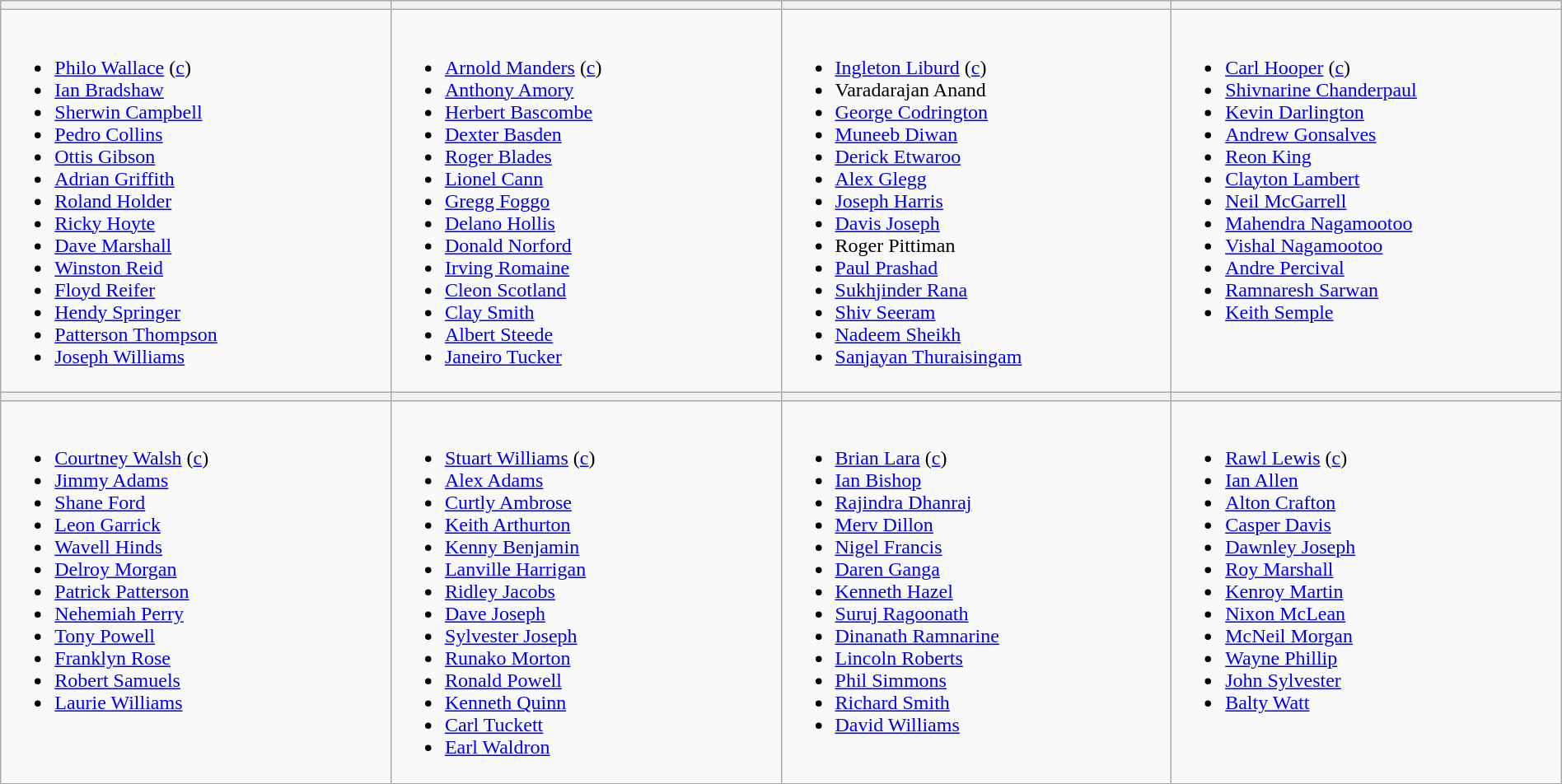<table class="wikitable" width="100%">
<tr>
<th width=25%></th>
<th width=25%></th>
<th width=25%></th>
<th width=25%></th>
</tr>
<tr>
<td valign=top><br><ul><li><a href='#'>Philo Wallace</a> (<a href='#'>c</a>)</li><li><a href='#'>Ian Bradshaw</a></li><li><a href='#'>Sherwin Campbell</a></li><li><a href='#'>Pedro Collins</a></li><li><a href='#'>Ottis Gibson</a></li><li><a href='#'>Adrian Griffith</a></li><li><a href='#'>Roland Holder</a></li><li><a href='#'>Ricky Hoyte</a></li><li><a href='#'>Dave Marshall</a></li><li><a href='#'>Winston Reid</a></li><li><a href='#'>Floyd Reifer</a></li><li><a href='#'>Hendy Springer</a></li><li><a href='#'>Patterson Thompson</a></li><li><a href='#'>Joseph Williams</a></li></ul></td>
<td valign=top><br><ul><li><a href='#'>Arnold Manders</a> (<a href='#'>c</a>)</li><li><a href='#'>Anthony Amory</a></li><li><a href='#'>Herbert Bascombe</a></li><li><a href='#'>Dexter Basden</a></li><li><a href='#'>Roger Blades</a></li><li><a href='#'>Lionel Cann</a></li><li><a href='#'>Gregg Foggo</a></li><li><a href='#'>Delano Hollis</a></li><li><a href='#'>Donald Norford</a></li><li><a href='#'>Irving Romaine</a></li><li><a href='#'>Cleon Scotland</a></li><li><a href='#'>Clay Smith</a></li><li><a href='#'>Albert Steede</a></li><li><a href='#'>Janeiro Tucker</a></li></ul></td>
<td valign=top><br><ul><li><a href='#'>Ingleton Liburd</a> (<a href='#'>c</a>)</li><li>Varadarajan Anand</li><li><a href='#'>George Codrington</a></li><li><a href='#'>Muneeb Diwan</a></li><li><a href='#'>Derick Etwaroo</a></li><li><a href='#'>Alex Glegg</a></li><li><a href='#'>Joseph Harris</a></li><li><a href='#'>Davis Joseph</a></li><li>Roger Pittiman</li><li><a href='#'>Paul Prashad</a></li><li><a href='#'>Sukhjinder Rana</a></li><li><a href='#'>Shiv Seeram</a></li><li><a href='#'>Nadeem Sheikh</a></li><li><a href='#'>Sanjayan Thuraisingam</a></li></ul></td>
<td valign=top><br><ul><li><a href='#'>Carl Hooper</a> (<a href='#'>c</a>)</li><li><a href='#'>Shivnarine Chanderpaul</a></li><li><a href='#'>Kevin Darlington</a></li><li><a href='#'>Andrew Gonsalves</a></li><li><a href='#'>Reon King</a></li><li><a href='#'>Clayton Lambert</a></li><li><a href='#'>Neil McGarrell</a></li><li><a href='#'>Mahendra Nagamootoo</a></li><li><a href='#'>Vishal Nagamootoo</a></li><li><a href='#'>Andre Percival</a></li><li><a href='#'>Ramnaresh Sarwan</a></li><li><a href='#'>Keith Semple</a></li></ul></td>
</tr>
<tr>
<th width=25%></th>
<th width=25%></th>
<th width=25%></th>
<th width=25%></th>
</tr>
<tr>
<td valign=top><br><ul><li><a href='#'>Courtney Walsh</a> (<a href='#'>c</a>)</li><li><a href='#'>Jimmy Adams</a></li><li><a href='#'>Shane Ford</a></li><li><a href='#'>Leon Garrick</a></li><li><a href='#'>Wavell Hinds</a></li><li><a href='#'>Delroy Morgan</a></li><li><a href='#'>Patrick Patterson</a></li><li><a href='#'>Nehemiah Perry</a></li><li><a href='#'>Tony Powell</a></li><li><a href='#'>Franklyn Rose</a></li><li><a href='#'>Robert Samuels</a></li><li><a href='#'>Laurie Williams</a></li></ul></td>
<td valign=top><br><ul><li><a href='#'>Stuart Williams</a> (<a href='#'>c</a>)</li><li><a href='#'>Alex Adams</a></li><li><a href='#'>Curtly Ambrose</a></li><li><a href='#'>Keith Arthurton</a></li><li><a href='#'>Kenny Benjamin</a></li><li><a href='#'>Lanville Harrigan</a></li><li><a href='#'>Ridley Jacobs</a></li><li><a href='#'>Dave Joseph</a></li><li><a href='#'>Sylvester Joseph</a></li><li><a href='#'>Runako Morton</a></li><li><a href='#'>Ronald Powell</a></li><li><a href='#'>Kenneth Quinn</a></li><li><a href='#'>Carl Tuckett</a></li><li><a href='#'>Earl Waldron</a></li></ul></td>
<td valign=top><br><ul><li><a href='#'>Brian Lara</a> (<a href='#'>c</a>)</li><li><a href='#'>Ian Bishop</a></li><li><a href='#'>Rajindra Dhanraj</a></li><li><a href='#'>Merv Dillon</a></li><li><a href='#'>Nigel Francis</a></li><li><a href='#'>Daren Ganga</a></li><li><a href='#'>Kenneth Hazel</a></li><li><a href='#'>Suruj Ragoonath</a></li><li><a href='#'>Dinanath Ramnarine</a></li><li><a href='#'>Lincoln Roberts</a></li><li><a href='#'>Phil Simmons</a></li><li><a href='#'>Richard Smith</a></li><li><a href='#'>David Williams</a></li></ul></td>
<td valign=top><br><ul><li><a href='#'>Rawl Lewis</a> (<a href='#'>c</a>)</li><li><a href='#'>Ian Allen</a></li><li><a href='#'>Alton Crafton</a></li><li><a href='#'>Casper Davis</a></li><li><a href='#'>Dawnley Joseph</a></li><li><a href='#'>Roy Marshall</a></li><li><a href='#'>Kenroy Martin</a></li><li><a href='#'>Nixon McLean</a></li><li><a href='#'>McNeil Morgan</a></li><li><a href='#'>Wayne Phillip</a></li><li><a href='#'>John Sylvester</a></li><li><a href='#'>Balty Watt</a></li></ul></td>
</tr>
</table>
